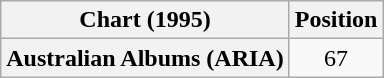<table class="wikitable plainrowheaders">
<tr>
<th scope="col">Chart (1995)</th>
<th scope="col">Position</th>
</tr>
<tr>
<th scope="row">Australian Albums (ARIA)</th>
<td style="text-align:center;">67</td>
</tr>
</table>
